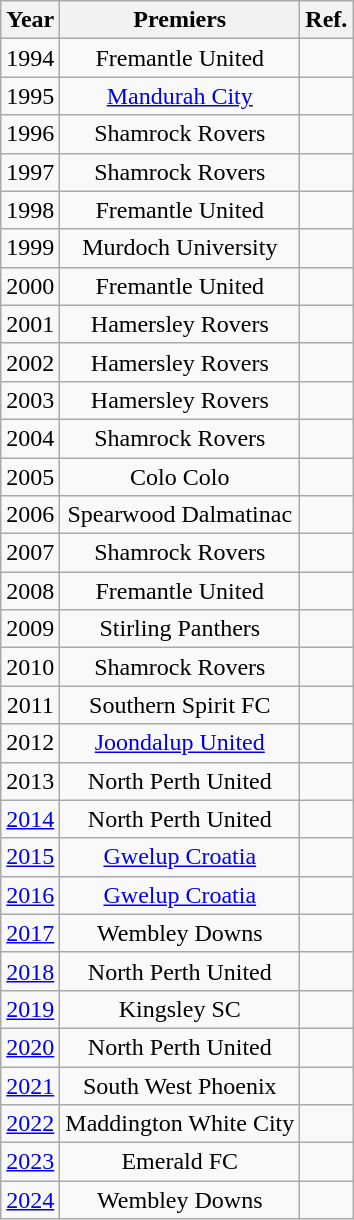<table class="wikitable" style="text-align:center">
<tr>
<th>Year</th>
<th>Premiers</th>
<th>Ref.</th>
</tr>
<tr>
<td>1994</td>
<td>Fremantle United</td>
<td></td>
</tr>
<tr>
<td>1995</td>
<td><a href='#'>Mandurah City</a></td>
<td></td>
</tr>
<tr>
<td>1996</td>
<td>Shamrock Rovers</td>
<td></td>
</tr>
<tr>
<td>1997</td>
<td>Shamrock Rovers</td>
<td></td>
</tr>
<tr>
<td>1998</td>
<td>Fremantle United</td>
<td></td>
</tr>
<tr>
<td>1999</td>
<td>Murdoch University</td>
<td></td>
</tr>
<tr>
<td>2000</td>
<td>Fremantle United</td>
<td></td>
</tr>
<tr>
<td>2001</td>
<td>Hamersley Rovers</td>
<td></td>
</tr>
<tr>
<td>2002</td>
<td>Hamersley Rovers</td>
<td></td>
</tr>
<tr>
<td>2003</td>
<td>Hamersley Rovers</td>
<td></td>
</tr>
<tr>
<td>2004</td>
<td>Shamrock Rovers</td>
<td></td>
</tr>
<tr>
<td>2005</td>
<td>Colo Colo</td>
<td></td>
</tr>
<tr>
<td>2006</td>
<td>Spearwood Dalmatinac</td>
<td></td>
</tr>
<tr>
<td>2007</td>
<td>Shamrock Rovers</td>
<td></td>
</tr>
<tr>
<td>2008</td>
<td>Fremantle United</td>
<td></td>
</tr>
<tr>
<td>2009</td>
<td>Stirling Panthers</td>
<td></td>
</tr>
<tr>
<td>2010</td>
<td>Shamrock Rovers</td>
<td></td>
</tr>
<tr>
<td>2011</td>
<td>Southern Spirit FC</td>
<td></td>
</tr>
<tr>
<td>2012</td>
<td><a href='#'>Joondalup United</a></td>
<td></td>
</tr>
<tr>
<td>2013</td>
<td>North Perth United</td>
<td></td>
</tr>
<tr>
<td><a href='#'>2014</a></td>
<td>North Perth United</td>
<td></td>
</tr>
<tr>
<td><a href='#'>2015</a></td>
<td><a href='#'>Gwelup Croatia</a></td>
<td></td>
</tr>
<tr>
<td><a href='#'>2016</a></td>
<td><a href='#'>Gwelup Croatia</a></td>
<td></td>
</tr>
<tr>
<td><a href='#'>2017</a></td>
<td>Wembley Downs</td>
<td></td>
</tr>
<tr>
<td><a href='#'>2018</a></td>
<td>North Perth United</td>
<td></td>
</tr>
<tr>
<td><a href='#'>2019</a></td>
<td>Kingsley SC</td>
<td></td>
</tr>
<tr>
<td><a href='#'>2020</a></td>
<td>North Perth United</td>
<td></td>
</tr>
<tr>
<td><a href='#'>2021</a></td>
<td>South West Phoenix</td>
<td></td>
</tr>
<tr>
<td><a href='#'>2022</a></td>
<td>Maddington White City</td>
<td></td>
</tr>
<tr>
<td><a href='#'>2023</a></td>
<td>Emerald FC</td>
<td></td>
</tr>
<tr>
<td><a href='#'>2024</a></td>
<td>Wembley Downs</td>
<td></td>
</tr>
</table>
